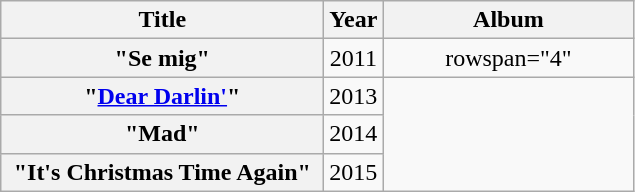<table class="wikitable plainrowheaders" style="text-align:center;">
<tr>
<th scope="col" style="width:13em;">Title</th>
<th scope="col" style="width:2em;">Year</th>
<th scope="col" style="width:10em;">Album</th>
</tr>
<tr>
<th scope="row">"Se mig"</th>
<td>2011</td>
<td>rowspan="4" </td>
</tr>
<tr>
<th scope="row">"<a href='#'>Dear Darlin'</a>"</th>
<td>2013</td>
</tr>
<tr>
<th scope="row">"Mad"</th>
<td>2014</td>
</tr>
<tr>
<th scope="row">"It's Christmas Time Again"</th>
<td>2015</td>
</tr>
</table>
